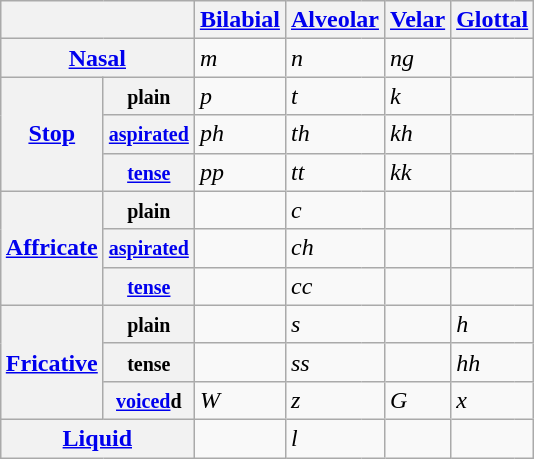<table class="wikitable" style="margin: 1em auto 1em auto;">
<tr>
<th colspan="2"></th>
<th colspan="2"><a href='#'>Bilabial</a></th>
<th colspan="2"><a href='#'>Alveolar</a></th>
<th colspan="2"><a href='#'>Velar</a></th>
<th colspan="2"><a href='#'>Glottal</a></th>
</tr>
<tr>
<th colspan="2"><a href='#'>Nasal</a></th>
<td style="border-right:none;"><em>m</em></td>
<td style="border-left: none; border-right:none;"></td>
<td style="border-right:none;"><em>n</em></td>
<td style="border-left: none; border-right:none;"></td>
<td style="border-right:none;"><em>ng</em></td>
<td style="border-left: none; border-right:none;"></td>
<td colspan="2"></td>
</tr>
<tr>
<th rowspan="3"><a href='#'>Stop</a></th>
<th><small>plain</small></th>
<td style="border-right:none;"><em>p</em></td>
<td style="border-left: none; border-right:none;"></td>
<td style="border-right:none;"><em>t</em></td>
<td style="border-left: none; border-right:none;"></td>
<td style="border-right:none;"><em>k</em></td>
<td style="border-left: none; border-right:none;"></td>
<td colspan="2"></td>
</tr>
<tr>
<th><small><a href='#'>aspirated</a></small></th>
<td style="border-right:none;"><em>ph</em></td>
<td style="border-left: none; border-right:none;"></td>
<td style="border-right:none;"><em>th</em></td>
<td style="border-left: none; border-right:none;"></td>
<td style="border-right:none;"><em>kh</em></td>
<td style="border-left: none; border-right:none;"></td>
<td colspan="2"></td>
</tr>
<tr>
<th><small><a href='#'>tense</a></small></th>
<td style="border-right:none;"><em>pp</em></td>
<td style="border-left: none; border-right:none;"></td>
<td style="border-right:none;"><em>tt</em></td>
<td style="border-left: none; border-right:none;"></td>
<td style="border-right:none;"><em>kk</em></td>
<td style="border-left: none; border-right:none;"></td>
<td colspan="2"></td>
</tr>
<tr>
<th rowspan="3"><a href='#'>Affricate</a></th>
<th><small>plain</small></th>
<td colspan="2"></td>
<td style="border-right:none;"><em>c</em></td>
<td style="border-left: none; border-right:none;"></td>
<td colspan="2"></td>
<td colspan="2"></td>
</tr>
<tr>
<th><small><a href='#'>aspirated</a></small></th>
<td colspan="2"></td>
<td style="border-right:none;"><em>ch</em></td>
<td style="border-left: none; border-right:none;"></td>
<td colspan="2"></td>
<td colspan="2"></td>
</tr>
<tr>
<th><small><a href='#'>tense</a></small></th>
<td colspan="2"></td>
<td style="border-right:none;"><em>cc</em></td>
<td style="border-left: none; border-right:none;"></td>
<td colspan="2"></td>
<td colspan="2"></td>
</tr>
<tr>
<th rowspan="3"><a href='#'>Fricative</a></th>
<th><small>plain</small></th>
<td colspan="2"></td>
<td style="border-right:none;"><em>s</em></td>
<td style="border-left: none; border-right:none;"></td>
<td colspan="2"></td>
<td style="border-right:none;"><em>h</em></td>
<td style="border-left: none; border-right:none;"></td>
</tr>
<tr>
<th><small>tense</small></th>
<td colspan="2"></td>
<td style="border-right:none;"><em>ss</em></td>
<td style="border-left: none; border-right:none;"></td>
<td colspan="2"></td>
<td style="border-right:none;"><em>hh</em></td>
<td style="border-left: none; border-right:none;"></td>
</tr>
<tr>
<th><small><a href='#'>voiced</a>d</small></th>
<td style="border-right:none;"><em>W</em></td>
<td style="border-left: none; border-right:none;"></td>
<td style="border-right:none;"><em>z</em></td>
<td style="border-left: none; border-right:none;"></td>
<td style="border-right:none;"><em>G</em></td>
<td style="border-left: none; border-right:none;"></td>
<td style="border-right:none;"><em>x</em></td>
<td style="border-left: none; border-right:none;"></td>
</tr>
<tr>
<th colspan="2"><a href='#'>Liquid</a></th>
<td colspan="2"></td>
<td style="border-right:none;"><em>l</em></td>
<td style="border-left: none; border-right:none;"></td>
<td colspan="2"></td>
<td colspan="2"></td>
</tr>
</table>
